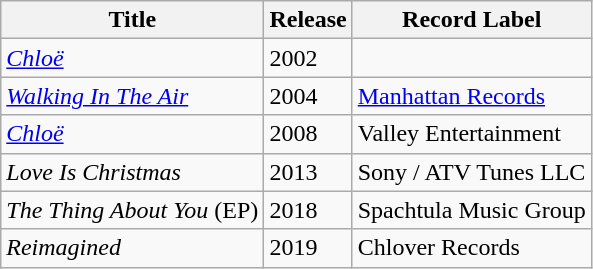<table class="wikitable">
<tr>
<th>Title</th>
<th>Release</th>
<th>Record Label</th>
</tr>
<tr>
<td><em><a href='#'>Chloë</a></em></td>
<td>2002</td>
<td></td>
</tr>
<tr>
<td><em><a href='#'>Walking In The Air</a></em></td>
<td>2004</td>
<td><a href='#'>Manhattan Records</a></td>
</tr>
<tr>
<td><em><a href='#'>Chloë</a></em></td>
<td>2008</td>
<td>Valley Entertainment</td>
</tr>
<tr>
<td><em>Love Is Christmas</em></td>
<td>2013</td>
<td>Sony / ATV Tunes LLC</td>
</tr>
<tr>
<td><em>The Thing About You</em> (EP)</td>
<td>2018</td>
<td>Spachtula Music Group</td>
</tr>
<tr>
<td><em>Reimagined</em></td>
<td>2019</td>
<td>Chlover Records</td>
</tr>
</table>
